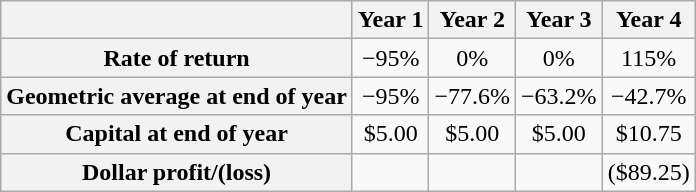<table class="wikitable" style="text-align:center">
<tr>
<th></th>
<th>Year 1</th>
<th>Year 2</th>
<th>Year 3</th>
<th>Year 4</th>
</tr>
<tr>
<th>Rate of return</th>
<td>−95%</td>
<td>0%</td>
<td>0%</td>
<td>115%</td>
</tr>
<tr>
<th>Geometric average at end of year</th>
<td>−95%</td>
<td>−77.6%</td>
<td>−63.2%</td>
<td>−42.7%</td>
</tr>
<tr>
<th>Capital at end of year</th>
<td>$5.00</td>
<td>$5.00</td>
<td>$5.00</td>
<td>$10.75</td>
</tr>
<tr>
<th>Dollar profit/(loss)</th>
<td></td>
<td></td>
<td></td>
<td>($89.25)</td>
</tr>
</table>
